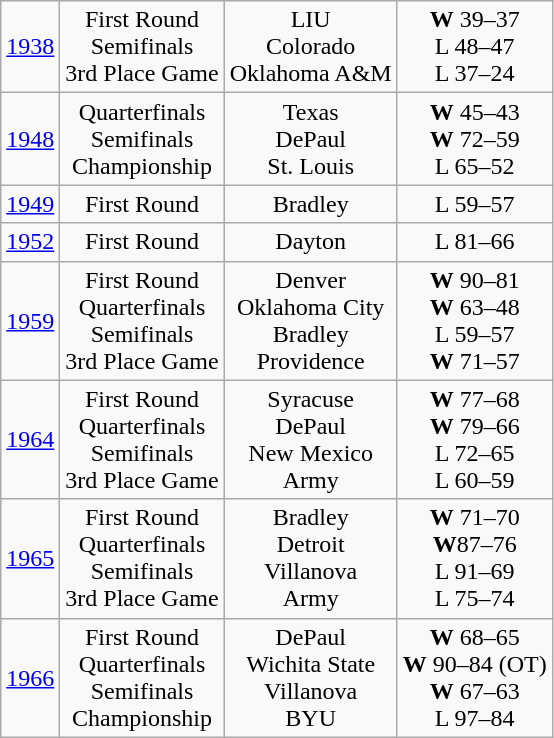<table class="wikitable">
<tr align="center">
<td><a href='#'>1938</a></td>
<td>First Round<br>Semifinals<br>3rd Place Game</td>
<td>LIU<br>Colorado<br>Oklahoma A&M</td>
<td><strong>W</strong> 39–37<br>L 48–47<br>L 37–24</td>
</tr>
<tr align="center">
<td><a href='#'>1948</a></td>
<td>Quarterfinals<br>Semifinals<br>Championship</td>
<td>Texas<br>DePaul<br>St. Louis</td>
<td><strong>W</strong> 45–43<br><strong>W</strong> 72–59<br>L 65–52</td>
</tr>
<tr align="center">
<td><a href='#'>1949</a></td>
<td>First Round</td>
<td>Bradley</td>
<td>L 59–57</td>
</tr>
<tr align="center">
<td><a href='#'>1952</a></td>
<td>First Round</td>
<td>Dayton</td>
<td>L 81–66</td>
</tr>
<tr align="center">
<td><a href='#'>1959</a></td>
<td>First Round<br>Quarterfinals<br>Semifinals<br>3rd Place Game</td>
<td>Denver<br>Oklahoma City<br>Bradley<br>Providence</td>
<td><strong>W</strong> 90–81<br><strong>W</strong> 63–48<br>L 59–57<br><strong>W</strong> 71–57</td>
</tr>
<tr align="center">
<td><a href='#'>1964</a></td>
<td>First Round<br>Quarterfinals<br>Semifinals<br>3rd Place Game</td>
<td>Syracuse<br>DePaul<br>New Mexico<br>Army</td>
<td><strong>W</strong> 77–68<br> <strong>W</strong> 79–66<br>L 72–65<br>L 60–59</td>
</tr>
<tr align="center">
<td><a href='#'>1965</a></td>
<td>First Round<br>Quarterfinals<br>Semifinals<br>3rd Place Game</td>
<td>Bradley<br>Detroit<br>Villanova<br>Army</td>
<td><strong>W</strong> 71–70<br><strong>W</strong>87–76<br>L 91–69<br>L 75–74</td>
</tr>
<tr align="center">
<td><a href='#'>1966</a></td>
<td>First Round<br>Quarterfinals<br> Semifinals<br>Championship</td>
<td>DePaul<br>Wichita State<br>Villanova<br>BYU</td>
<td><strong>W</strong> 68–65<br><strong>W</strong> 90–84 (OT)<br><strong>W</strong> 67–63<br> L 97–84</td>
</tr>
</table>
